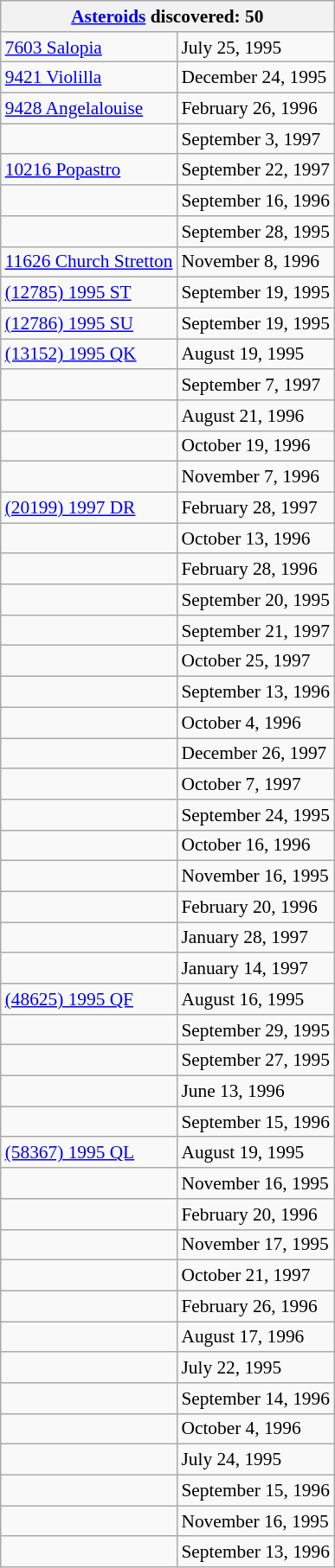<table class="wikitable collapsible" align="right" style="margin: 1em; margin-top: 0; font-size:89%">
<tr>
<th colspan="2" style="white-space: nowrap;"><a href='#'>Asteroids</a> discovered: 50</th>
</tr>
<tr>
<td><a href='#'>7603 Salopia</a></td>
<td>July 25, 1995</td>
</tr>
<tr>
<td><a href='#'>9421 Violilla</a></td>
<td>December 24, 1995</td>
</tr>
<tr>
<td><a href='#'>9428 Angelalouise</a></td>
<td>February 26, 1996</td>
</tr>
<tr>
<td></td>
<td>September 3, 1997</td>
</tr>
<tr>
<td><a href='#'>10216 Popastro</a></td>
<td>September 22, 1997</td>
</tr>
<tr>
<td></td>
<td>September 16, 1996</td>
</tr>
<tr>
<td></td>
<td>September 28, 1995</td>
</tr>
<tr>
<td><a href='#'>11626 Church Stretton</a></td>
<td>November 8, 1996</td>
</tr>
<tr>
<td><a href='#'>(12785) 1995 ST</a></td>
<td>September 19, 1995</td>
</tr>
<tr>
<td><a href='#'>(12786) 1995 SU</a></td>
<td>September 19, 1995</td>
</tr>
<tr>
<td><a href='#'>(13152) 1995 QK</a></td>
<td>August 19, 1995</td>
</tr>
<tr>
<td></td>
<td>September 7, 1997</td>
</tr>
<tr>
<td></td>
<td>August 21, 1996</td>
</tr>
<tr>
<td></td>
<td>October 19, 1996</td>
</tr>
<tr>
<td></td>
<td>November 7, 1996</td>
</tr>
<tr>
<td><a href='#'>(20199) 1997 DR</a></td>
<td>February 28, 1997</td>
</tr>
<tr>
<td></td>
<td>October 13, 1996</td>
</tr>
<tr>
<td></td>
<td>February 28, 1996</td>
</tr>
<tr>
<td></td>
<td>September 20, 1995</td>
</tr>
<tr>
<td></td>
<td>September 21, 1997</td>
</tr>
<tr>
<td></td>
<td>October 25, 1997</td>
</tr>
<tr>
<td></td>
<td>September 13, 1996</td>
</tr>
<tr>
<td></td>
<td>October 4, 1996</td>
</tr>
<tr>
<td></td>
<td>December 26, 1997</td>
</tr>
<tr>
<td></td>
<td>October 7, 1997</td>
</tr>
<tr>
<td></td>
<td>September 24, 1995</td>
</tr>
<tr>
<td></td>
<td>October 16, 1996</td>
</tr>
<tr>
<td></td>
<td>November 16, 1995</td>
</tr>
<tr>
<td></td>
<td>February 20, 1996</td>
</tr>
<tr>
<td></td>
<td>January 28, 1997</td>
</tr>
<tr>
<td></td>
<td>January 14, 1997</td>
</tr>
<tr>
<td><a href='#'>(48625) 1995 QF</a></td>
<td>August 16, 1995</td>
</tr>
<tr>
<td></td>
<td>September 29, 1995</td>
</tr>
<tr>
<td></td>
<td>September 27, 1995</td>
</tr>
<tr>
<td></td>
<td>June 13, 1996</td>
</tr>
<tr>
<td></td>
<td>September 15, 1996</td>
</tr>
<tr>
<td><a href='#'>(58367) 1995 QL</a></td>
<td>August 19, 1995</td>
</tr>
<tr>
<td></td>
<td>November 16, 1995</td>
</tr>
<tr>
<td></td>
<td>February 20, 1996</td>
</tr>
<tr>
<td></td>
<td>November 17, 1995</td>
</tr>
<tr>
<td></td>
<td>October 21, 1997</td>
</tr>
<tr>
<td></td>
<td>February 26, 1996</td>
</tr>
<tr>
<td></td>
<td>August 17, 1996</td>
</tr>
<tr>
<td></td>
<td>July 22, 1995</td>
</tr>
<tr>
<td></td>
<td>September 14, 1996</td>
</tr>
<tr>
<td></td>
<td>October 4, 1996</td>
</tr>
<tr>
<td></td>
<td>July 24, 1995</td>
</tr>
<tr>
<td></td>
<td>September 15, 1996</td>
</tr>
<tr>
<td></td>
<td>November 16, 1995</td>
</tr>
<tr>
<td></td>
<td>September 13, 1996</td>
</tr>
</table>
